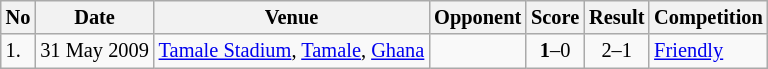<table class="wikitable" style="font-size:85%;">
<tr>
<th>No</th>
<th>Date</th>
<th>Venue</th>
<th>Opponent</th>
<th>Score</th>
<th>Result</th>
<th>Competition</th>
</tr>
<tr>
<td>1.</td>
<td>31 May 2009</td>
<td><a href='#'>Tamale Stadium</a>, <a href='#'>Tamale</a>, <a href='#'>Ghana</a></td>
<td></td>
<td align=center><strong>1</strong>–0</td>
<td align=center>2–1</td>
<td><a href='#'>Friendly</a></td>
</tr>
</table>
